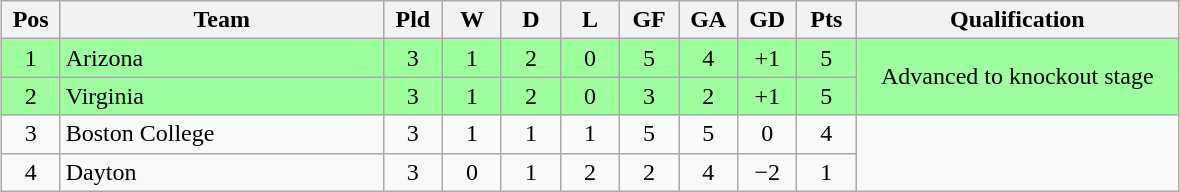<table class="wikitable" style="text-align:center; margin: 1em auto">
<tr>
<th style="width:2em">Pos</th>
<th style="width:13em">Team</th>
<th style="width:2em">Pld</th>
<th style="width:2em">W</th>
<th style="width:2em">D</th>
<th style="width:2em">L</th>
<th style="width:2em">GF</th>
<th style="width:2em">GA</th>
<th style="width:2em">GD</th>
<th style="width:2em">Pts</th>
<th style="width:13em">Qualification</th>
</tr>
<tr bgcolor="#9eff9e">
<td>1</td>
<td style="text-align:left">Arizona</td>
<td>3</td>
<td>1</td>
<td>2</td>
<td>0</td>
<td>5</td>
<td>4</td>
<td>+1</td>
<td>5</td>
<td rowspan="2">Advanced to knockout stage</td>
</tr>
<tr bgcolor="#9eff9e">
<td>2</td>
<td style="text-align:left">Virginia</td>
<td>3</td>
<td>1</td>
<td>2</td>
<td>0</td>
<td>3</td>
<td>2</td>
<td>+1</td>
<td>5</td>
</tr>
<tr>
<td>3</td>
<td style="text-align:left">Boston College</td>
<td>3</td>
<td>1</td>
<td>1</td>
<td>1</td>
<td>5</td>
<td>5</td>
<td>0</td>
<td>4</td>
</tr>
<tr>
<td>4</td>
<td style="text-align:left">Dayton</td>
<td>3</td>
<td>0</td>
<td>1</td>
<td>2</td>
<td>2</td>
<td>4</td>
<td>−2</td>
<td>1</td>
</tr>
</table>
